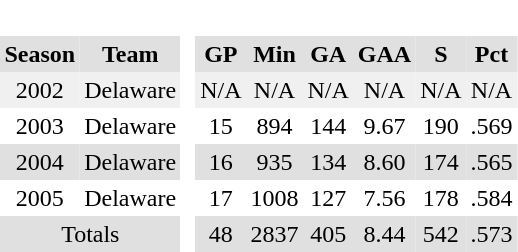<table BORDER="0" CELLPADDING="3" CELLSPACING="0">
<tr ALIGN="center" bgcolor="#e0e0e0">
<th ALIGN="center" colspan="2" bgcolor="#ffffff"> </th>
<th ALIGN="center" rowspan="99" bgcolor="#ffffff"> </th>
</tr>
<tr ALIGN="center" bgcolor="#e0e0e0">
<th ALIGN="center">Season</th>
<th ALIGN="center">Team</th>
<th ALIGN="center">GP</th>
<th ALIGN="center">Min</th>
<th ALIGN="center">GA</th>
<th ALIGN="center">GAA</th>
<th ALIGN="center">S</th>
<th ALIGN="center">Pct</th>
</tr>
<tr ALIGN="center" bgcolor="#f0f0f0">
<td ALIGN="center">2002</td>
<td ALIGN="center">Delaware</td>
<td ALIGN="center">N/A</td>
<td ALIGN="center">N/A</td>
<td ALIGN="center">N/A</td>
<td ALIGN="center">N/A</td>
<td ALIGN="center">N/A</td>
<td ALIGN="center">N/A</td>
</tr>
<tr ALIGN="center">
<td ALIGN="center">2003</td>
<td ALIGN="center">Delaware</td>
<td ALIGN="center">15</td>
<td ALIGN="center">894</td>
<td ALIGN="center">144</td>
<td ALIGN="center">9.67</td>
<td ALIGN="center">190</td>
<td ALIGN="center">.569</td>
</tr>
<tr ALIGN="center" bgcolor="#e0e0e0">
<td ALIGN="center">2004</td>
<td ALIGN="center">Delaware</td>
<td ALIGN="center">16</td>
<td ALIGN="center">935</td>
<td ALIGN="center">134</td>
<td ALIGN="center">8.60</td>
<td ALIGN="center">174</td>
<td ALIGN="center">.565</td>
</tr>
<tr ALIGN="center">
<td ALIGN="center">2005</td>
<td ALIGN="center">Delaware</td>
<td ALIGN="center">17</td>
<td ALIGN="center">1008</td>
<td ALIGN="center">127</td>
<td ALIGN="center">7.56</td>
<td ALIGN="center">178</td>
<td ALIGN="center">.584</td>
</tr>
<tr ALIGN="center" bgcolor="#e0e0e0">
<td colspan="2">Totals</td>
<td ALIGN="center">48</td>
<td ALIGN="center">2837</td>
<td ALIGN="center">405</td>
<td ALIGN="center">8.44</td>
<td ALIGN="center">542</td>
<td ALIGN="center">.573</td>
</tr>
</table>
